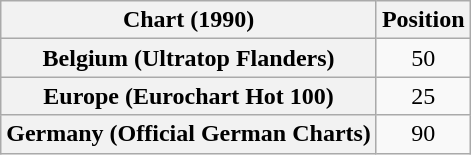<table class="wikitable sortable plainrowheaders">
<tr>
<th>Chart (1990)</th>
<th>Position</th>
</tr>
<tr>
<th scope="row">Belgium (Ultratop Flanders)</th>
<td style="text-align:center;">50</td>
</tr>
<tr>
<th scope="row">Europe (Eurochart Hot 100)</th>
<td style="text-align:center;">25</td>
</tr>
<tr>
<th scope="row">Germany (Official German Charts)</th>
<td style="text-align:center;">90</td>
</tr>
</table>
